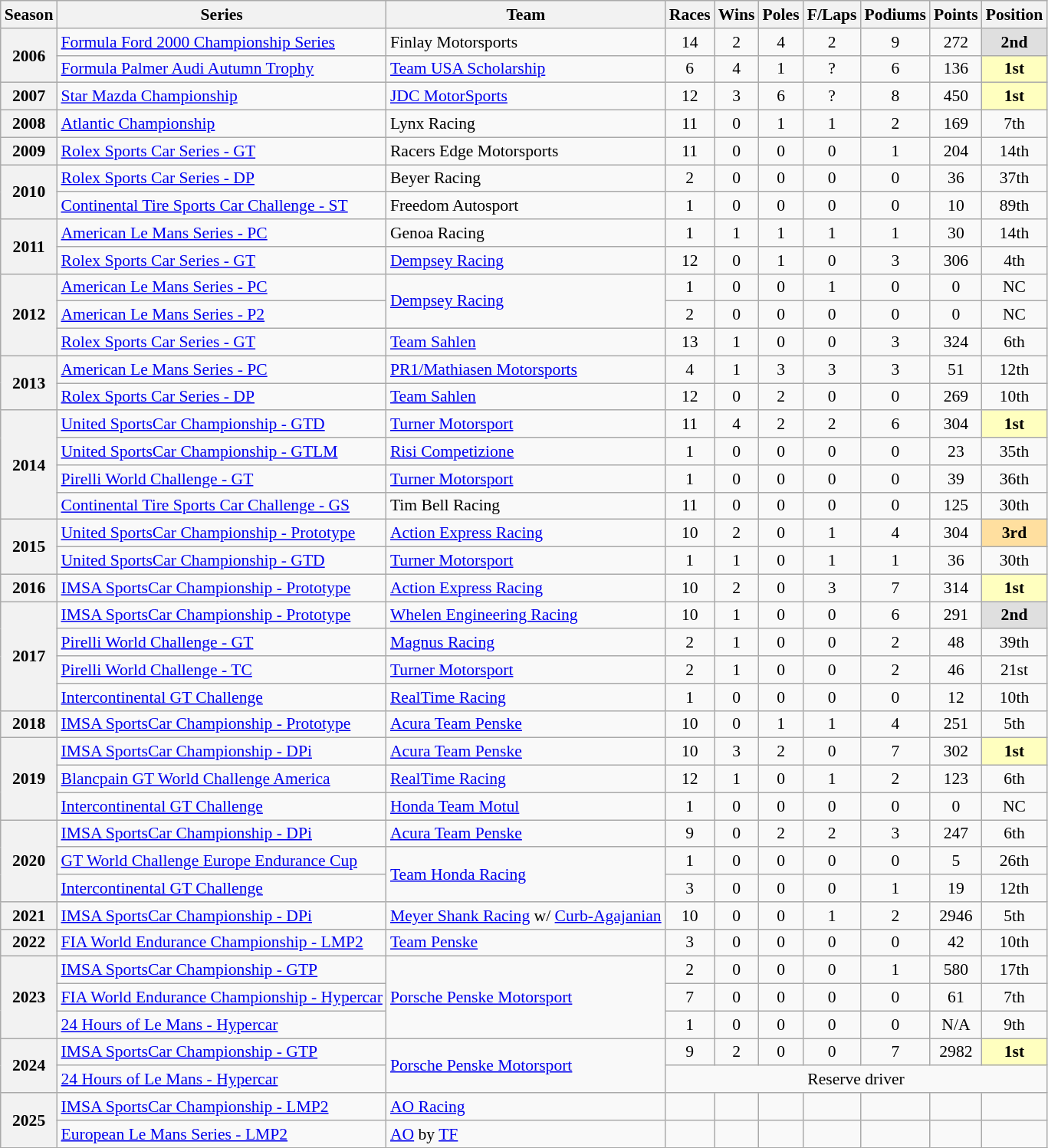<table class="wikitable" style="font-size: 90%; text-align:center">
<tr>
<th>Season</th>
<th>Series</th>
<th>Team</th>
<th>Races</th>
<th>Wins</th>
<th>Poles</th>
<th>F/Laps</th>
<th>Podiums</th>
<th>Points</th>
<th>Position</th>
</tr>
<tr>
<th rowspan="2">2006</th>
<td align=left><a href='#'>Formula Ford 2000 Championship Series</a></td>
<td align=left>Finlay Motorsports</td>
<td>14</td>
<td>2</td>
<td>4</td>
<td>2</td>
<td>9</td>
<td>272</td>
<td style="background:#DFDFDF;”"><strong>2nd</strong></td>
</tr>
<tr>
<td align=left><a href='#'>Formula Palmer Audi Autumn Trophy</a></td>
<td align=left><a href='#'>Team USA Scholarship</a></td>
<td>6</td>
<td>4</td>
<td>1</td>
<td>?</td>
<td>6</td>
<td>136</td>
<td style="background:#FFFFBF;”"><strong>1st</strong></td>
</tr>
<tr>
<th>2007</th>
<td align="left"><a href='#'>Star Mazda Championship</a></td>
<td align="left"><a href='#'>JDC MotorSports</a></td>
<td>12</td>
<td>3</td>
<td>6</td>
<td>?</td>
<td>8</td>
<td>450</td>
<td style="background:#FFFFBF;”"><strong>1st</strong></td>
</tr>
<tr>
<th>2008</th>
<td align="left"><a href='#'>Atlantic Championship</a></td>
<td align="left">Lynx Racing</td>
<td>11</td>
<td>0</td>
<td>1</td>
<td>1</td>
<td>2</td>
<td>169</td>
<td>7th</td>
</tr>
<tr>
<th>2009</th>
<td align=left><a href='#'>Rolex Sports Car Series - GT</a></td>
<td align=left>Racers Edge Motorsports</td>
<td>11</td>
<td>0</td>
<td>0</td>
<td>0</td>
<td>1</td>
<td>204</td>
<td>14th</td>
</tr>
<tr>
<th rowspan="2">2010</th>
<td align=left><a href='#'>Rolex Sports Car Series - DP</a></td>
<td align=left>Beyer Racing</td>
<td>2</td>
<td>0</td>
<td>0</td>
<td>0</td>
<td>0</td>
<td>36</td>
<td>37th</td>
</tr>
<tr>
<td align=left><a href='#'>Continental Tire Sports Car Challenge - ST</a></td>
<td align=left>Freedom Autosport</td>
<td>1</td>
<td>0</td>
<td>0</td>
<td>0</td>
<td>0</td>
<td>10</td>
<td>89th</td>
</tr>
<tr>
<th rowspan="2">2011</th>
<td align="left"><a href='#'>American Le Mans Series - PC</a></td>
<td align="left">Genoa Racing</td>
<td>1</td>
<td>1</td>
<td>1</td>
<td>1</td>
<td>1</td>
<td>30</td>
<td>14th</td>
</tr>
<tr>
<td align=left><a href='#'>Rolex Sports Car Series - GT</a></td>
<td align=left><a href='#'>Dempsey Racing</a></td>
<td>12</td>
<td>0</td>
<td>1</td>
<td>0</td>
<td>3</td>
<td>306</td>
<td>4th</td>
</tr>
<tr>
<th rowspan="3">2012</th>
<td align="left"><a href='#'>American Le Mans Series - PC</a></td>
<td rowspan="2" align="left"><a href='#'>Dempsey Racing</a></td>
<td>1</td>
<td>0</td>
<td>0</td>
<td>1</td>
<td>0</td>
<td>0</td>
<td>NC</td>
</tr>
<tr>
<td align="left"><a href='#'>American Le Mans Series - P2</a></td>
<td>2</td>
<td>0</td>
<td>0</td>
<td>0</td>
<td>0</td>
<td>0</td>
<td>NC</td>
</tr>
<tr>
<td align=left><a href='#'>Rolex Sports Car Series - GT</a></td>
<td align=left><a href='#'>Team Sahlen</a></td>
<td>13</td>
<td>1</td>
<td>0</td>
<td>0</td>
<td>3</td>
<td>324</td>
<td>6th</td>
</tr>
<tr>
<th rowspan="2">2013</th>
<td align="left"><a href='#'>American Le Mans Series - PC</a></td>
<td align="left"><a href='#'>PR1/Mathiasen Motorsports</a></td>
<td>4</td>
<td>1</td>
<td>3</td>
<td>3</td>
<td>3</td>
<td>51</td>
<td>12th</td>
</tr>
<tr>
<td align=left><a href='#'>Rolex Sports Car Series - DP</a></td>
<td align=left><a href='#'>Team Sahlen</a></td>
<td>12</td>
<td>0</td>
<td>2</td>
<td>0</td>
<td>0</td>
<td>269</td>
<td>10th</td>
</tr>
<tr>
<th rowspan="4">2014</th>
<td align="left"><a href='#'>United SportsCar Championship - GTD</a></td>
<td align="left"><a href='#'>Turner Motorsport</a></td>
<td>11</td>
<td>4</td>
<td>2</td>
<td>2</td>
<td>6</td>
<td>304</td>
<td style="background:#FFFFBF;”"><strong>1st</strong></td>
</tr>
<tr>
<td align=left><a href='#'>United SportsCar Championship - GTLM</a></td>
<td align=left><a href='#'>Risi Competizione</a></td>
<td>1</td>
<td>0</td>
<td>0</td>
<td>0</td>
<td>0</td>
<td>23</td>
<td>35th</td>
</tr>
<tr>
<td align=left><a href='#'>Pirelli World Challenge - GT</a></td>
<td align=left><a href='#'>Turner Motorsport</a></td>
<td>1</td>
<td>0</td>
<td>0</td>
<td>0</td>
<td>0</td>
<td>39</td>
<td>36th</td>
</tr>
<tr>
<td align=left><a href='#'>Continental Tire Sports Car Challenge - GS</a></td>
<td align=left>Tim Bell Racing</td>
<td>11</td>
<td>0</td>
<td>0</td>
<td>0</td>
<td>0</td>
<td>125</td>
<td>30th</td>
</tr>
<tr>
<th rowspan="2">2015</th>
<td align="left"><a href='#'>United SportsCar Championship - Prototype</a></td>
<td align="left"><a href='#'>Action Express Racing</a></td>
<td>10</td>
<td>2</td>
<td>0</td>
<td>1</td>
<td>4</td>
<td>304</td>
<td style="background:#FFDF9F;”"><strong>3rd</strong></td>
</tr>
<tr>
<td align="left"><a href='#'>United SportsCar Championship - GTD</a></td>
<td align="left"><a href='#'>Turner Motorsport</a></td>
<td>1</td>
<td>1</td>
<td>0</td>
<td>1</td>
<td>1</td>
<td>36</td>
<td>30th</td>
</tr>
<tr>
<th>2016</th>
<td align="left"><a href='#'>IMSA SportsCar Championship - Prototype</a></td>
<td align="left"><a href='#'>Action Express Racing</a></td>
<td>10</td>
<td>2</td>
<td>0</td>
<td>3</td>
<td>7</td>
<td>314</td>
<td style="background:#FFFFBF;”"><strong>1st</strong></td>
</tr>
<tr>
<th rowspan="4">2017</th>
<td align="left"><a href='#'>IMSA SportsCar Championship - Prototype</a></td>
<td align="left"><a href='#'>Whelen Engineering Racing</a></td>
<td>10</td>
<td>1</td>
<td>0</td>
<td>0</td>
<td>6</td>
<td>291</td>
<td style="background:#DFDFDF;”"><strong>2nd</strong></td>
</tr>
<tr>
<td align=left><a href='#'>Pirelli World Challenge - GT</a></td>
<td align=left><a href='#'>Magnus Racing</a></td>
<td>2</td>
<td>1</td>
<td>0</td>
<td>0</td>
<td>2</td>
<td>48</td>
<td>39th</td>
</tr>
<tr>
<td align=left><a href='#'>Pirelli World Challenge - TC</a></td>
<td align=left><a href='#'>Turner Motorsport</a></td>
<td>2</td>
<td>1</td>
<td>0</td>
<td>0</td>
<td>2</td>
<td>46</td>
<td>21st</td>
</tr>
<tr>
<td align=left><a href='#'>Intercontinental GT Challenge</a></td>
<td align=left><a href='#'>RealTime Racing</a></td>
<td>1</td>
<td>0</td>
<td>0</td>
<td>0</td>
<td>0</td>
<td>12</td>
<td>10th</td>
</tr>
<tr>
<th>2018</th>
<td align="left"><a href='#'>IMSA SportsCar Championship - Prototype</a></td>
<td align="left"><a href='#'>Acura Team Penske</a></td>
<td>10</td>
<td>0</td>
<td>1</td>
<td>1</td>
<td>4</td>
<td>251</td>
<td>5th</td>
</tr>
<tr>
<th rowspan="3">2019</th>
<td align="left"><a href='#'>IMSA SportsCar Championship - DPi</a></td>
<td align="left"><a href='#'>Acura Team Penske</a></td>
<td>10</td>
<td>3</td>
<td>2</td>
<td>0</td>
<td>7</td>
<td>302</td>
<td style="background:#FFFFBF;”"><strong>1st</strong></td>
</tr>
<tr>
<td align=left><a href='#'>Blancpain GT World Challenge America</a></td>
<td align=left><a href='#'>RealTime Racing</a></td>
<td>12</td>
<td>1</td>
<td>0</td>
<td>1</td>
<td>2</td>
<td>123</td>
<td>6th</td>
</tr>
<tr>
<td align=left><a href='#'>Intercontinental GT Challenge</a></td>
<td align=left><a href='#'>Honda Team Motul</a></td>
<td>1</td>
<td>0</td>
<td>0</td>
<td>0</td>
<td>0</td>
<td>0</td>
<td>NC</td>
</tr>
<tr>
<th rowspan="3">2020</th>
<td align="left"><a href='#'>IMSA SportsCar Championship - DPi</a></td>
<td align="left"><a href='#'>Acura Team Penske</a></td>
<td>9</td>
<td>0</td>
<td>2</td>
<td>2</td>
<td>3</td>
<td>247</td>
<td>6th</td>
</tr>
<tr>
<td align=left><a href='#'>GT World Challenge Europe Endurance Cup</a></td>
<td rowspan="2" align=left><a href='#'>Team Honda Racing</a></td>
<td>1</td>
<td>0</td>
<td>0</td>
<td>0</td>
<td>0</td>
<td>5</td>
<td>26th</td>
</tr>
<tr>
<td align=left><a href='#'>Intercontinental GT Challenge</a></td>
<td>3</td>
<td>0</td>
<td>0</td>
<td>0</td>
<td>1</td>
<td>19</td>
<td>12th</td>
</tr>
<tr>
<th>2021</th>
<td align="left"><a href='#'>IMSA SportsCar Championship - DPi</a></td>
<td align="left"><a href='#'>Meyer Shank Racing</a> w/ <a href='#'>Curb-Agajanian</a></td>
<td>10</td>
<td>0</td>
<td>0</td>
<td>1</td>
<td>2</td>
<td>2946</td>
<td>5th</td>
</tr>
<tr>
<th>2022</th>
<td align="left"><a href='#'>FIA World Endurance Championship - LMP2</a></td>
<td align="left"><a href='#'>Team Penske</a></td>
<td>3</td>
<td>0</td>
<td>0</td>
<td>0</td>
<td>0</td>
<td>42</td>
<td>10th</td>
</tr>
<tr>
<th rowspan="3">2023</th>
<td align="left"><a href='#'>IMSA SportsCar Championship - GTP</a></td>
<td rowspan="3" align="left"><a href='#'>Porsche Penske Motorsport</a></td>
<td>2</td>
<td>0</td>
<td>0</td>
<td>0</td>
<td>1</td>
<td>580</td>
<td>17th</td>
</tr>
<tr>
<td align=left><a href='#'>FIA World Endurance Championship - Hypercar</a></td>
<td>7</td>
<td>0</td>
<td>0</td>
<td>0</td>
<td>0</td>
<td>61</td>
<td>7th</td>
</tr>
<tr>
<td align=left><a href='#'>24 Hours of Le Mans - Hypercar</a></td>
<td>1</td>
<td>0</td>
<td>0</td>
<td>0</td>
<td>0</td>
<td>N/A</td>
<td>9th</td>
</tr>
<tr>
<th rowspan=2>2024</th>
<td align=left><a href='#'>IMSA SportsCar Championship - GTP</a></td>
<td rowspan=2 align=left><a href='#'>Porsche Penske Motorsport</a></td>
<td>9</td>
<td>2</td>
<td>0</td>
<td>0</td>
<td>7</td>
<td>2982</td>
<td style="background:#FFFFBF;”"><strong>1st</strong></td>
</tr>
<tr>
<td align=left><a href='#'>24 Hours of Le Mans - Hypercar</a></td>
<td colspan=7>Reserve driver</td>
</tr>
<tr>
<th rowspan="2">2025</th>
<td align=left><a href='#'>IMSA SportsCar Championship - LMP2</a></td>
<td align=left><a href='#'>AO Racing</a></td>
<td></td>
<td></td>
<td></td>
<td></td>
<td></td>
<td></td>
<td></td>
</tr>
<tr>
<td align=left><a href='#'>European Le Mans Series - LMP2</a></td>
<td align=left><a href='#'>AO</a> by <a href='#'>TF</a></td>
<td></td>
<td></td>
<td></td>
<td></td>
<td></td>
<td></td>
<td></td>
</tr>
</table>
